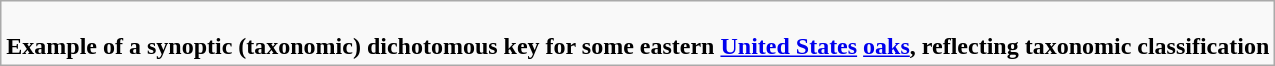<table class="wikitable">
<tr>
<td><br><strong>Example of a synoptic (taxonomic) dichotomous key for some eastern <a href='#'>United States</a> <a href='#'>oaks</a>, reflecting taxonomic classification</strong></td>
</tr>
</table>
